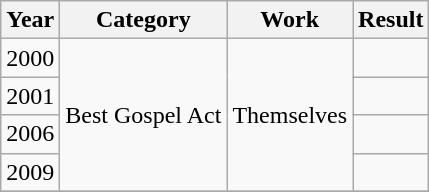<table class="wikitable">
<tr>
<th>Year</th>
<th>Category</th>
<th>Work</th>
<th>Result</th>
</tr>
<tr>
<td>2000</td>
<td rowspan="4">Best Gospel Act</td>
<td rowspan="4">Themselves</td>
<td></td>
</tr>
<tr>
<td>2001</td>
<td></td>
</tr>
<tr>
<td>2006</td>
<td></td>
</tr>
<tr>
<td>2009</td>
<td></td>
</tr>
<tr>
</tr>
</table>
